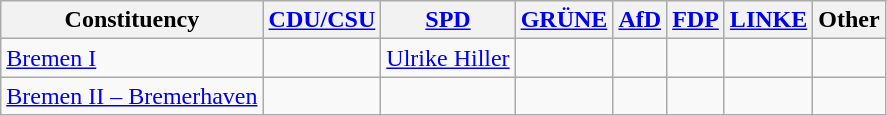<table class="wikitable">
<tr>
<th>Constituency</th>
<th><a href='#'>CDU/CSU</a></th>
<th><a href='#'>SPD</a></th>
<th><a href='#'>GRÜNE</a></th>
<th><a href='#'>AfD</a></th>
<th><a href='#'>FDP</a></th>
<th><a href='#'>LINKE</a></th>
<th>Other</th>
</tr>
<tr>
<td><a href='#'>Bremen I</a></td>
<td></td>
<td><a href='#'>Ulrike Hiller</a></td>
<td></td>
<td></td>
<td></td>
<td></td>
<td></td>
</tr>
<tr>
<td><a href='#'>Bremen II – Bremerhaven</a></td>
<td></td>
<td></td>
<td></td>
<td></td>
<td></td>
<td></td>
<td></td>
</tr>
</table>
